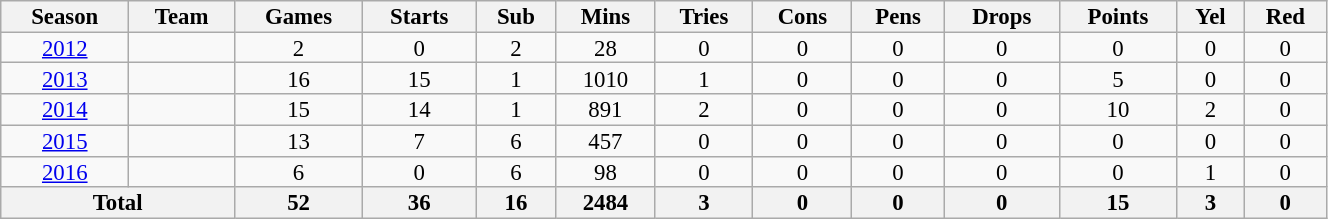<table class="wikitable" style="text-align:center; line-height:90%; font-size:95%; width:70%;">
<tr>
<th>Season</th>
<th>Team</th>
<th>Games</th>
<th>Starts</th>
<th>Sub</th>
<th>Mins</th>
<th>Tries</th>
<th>Cons</th>
<th>Pens</th>
<th>Drops</th>
<th>Points</th>
<th>Yel</th>
<th>Red</th>
</tr>
<tr>
<td><a href='#'>2012</a></td>
<td></td>
<td>2</td>
<td>0</td>
<td>2</td>
<td>28</td>
<td>0</td>
<td>0</td>
<td>0</td>
<td>0</td>
<td>0</td>
<td>0</td>
<td>0</td>
</tr>
<tr>
<td><a href='#'>2013</a></td>
<td></td>
<td>16</td>
<td>15</td>
<td>1</td>
<td>1010</td>
<td>1</td>
<td>0</td>
<td>0</td>
<td>0</td>
<td>5</td>
<td>0</td>
<td>0</td>
</tr>
<tr>
<td><a href='#'>2014</a></td>
<td></td>
<td>15</td>
<td>14</td>
<td>1</td>
<td>891</td>
<td>2</td>
<td>0</td>
<td>0</td>
<td>0</td>
<td>10</td>
<td>2</td>
<td>0</td>
</tr>
<tr>
<td><a href='#'>2015</a></td>
<td></td>
<td>13</td>
<td>7</td>
<td>6</td>
<td>457</td>
<td>0</td>
<td>0</td>
<td>0</td>
<td>0</td>
<td>0</td>
<td>0</td>
<td>0</td>
</tr>
<tr>
<td><a href='#'>2016</a></td>
<td></td>
<td>6</td>
<td>0</td>
<td>6</td>
<td>98</td>
<td>0</td>
<td>0</td>
<td>0</td>
<td>0</td>
<td>0</td>
<td>1</td>
<td>0</td>
</tr>
<tr>
<th colspan="2">Total</th>
<th>52</th>
<th>36</th>
<th>16</th>
<th>2484</th>
<th>3</th>
<th>0</th>
<th>0</th>
<th>0</th>
<th>15</th>
<th>3</th>
<th>0</th>
</tr>
</table>
